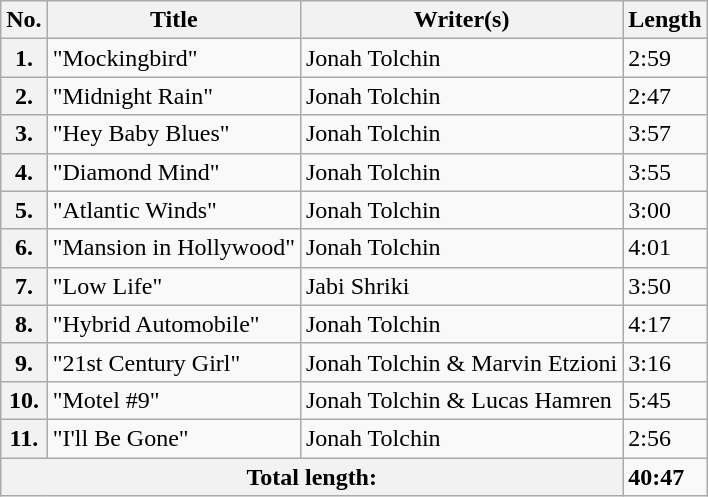<table class="wikitable">
<tr>
<th><abbr>No.</abbr></th>
<th>Title</th>
<th>Writer(s)</th>
<th>Length</th>
</tr>
<tr>
<th>1.</th>
<td>"Mockingbird"</td>
<td>Jonah Tolchin</td>
<td>2:59</td>
</tr>
<tr>
<th>2.</th>
<td>"Midnight Rain"</td>
<td>Jonah Tolchin</td>
<td>2:47</td>
</tr>
<tr>
<th>3.</th>
<td>"Hey Baby Blues"</td>
<td>Jonah Tolchin</td>
<td>3:57</td>
</tr>
<tr>
<th>4.</th>
<td>"Diamond Mind"</td>
<td>Jonah Tolchin</td>
<td>3:55</td>
</tr>
<tr>
<th>5.</th>
<td>"Atlantic Winds"</td>
<td>Jonah Tolchin</td>
<td>3:00</td>
</tr>
<tr>
<th>6.</th>
<td>"Mansion in Hollywood"</td>
<td>Jonah Tolchin</td>
<td>4:01</td>
</tr>
<tr>
<th>7.</th>
<td>"Low Life"</td>
<td>Jabi Shriki</td>
<td>3:50</td>
</tr>
<tr>
<th>8.</th>
<td>"Hybrid Automobile"</td>
<td>Jonah Tolchin</td>
<td>4:17</td>
</tr>
<tr>
<th>9.</th>
<td>"21st Century Girl"</td>
<td>Jonah Tolchin & Marvin Etzioni</td>
<td>3:16</td>
</tr>
<tr>
<th>10.</th>
<td>"Motel #9"</td>
<td>Jonah Tolchin & Lucas Hamren</td>
<td>5:45</td>
</tr>
<tr>
<th>11.</th>
<td>"I'll Be Gone"</td>
<td>Jonah Tolchin</td>
<td>2:56</td>
</tr>
<tr>
<th colspan="3">Total length:</th>
<td><strong>40:47</strong></td>
</tr>
</table>
